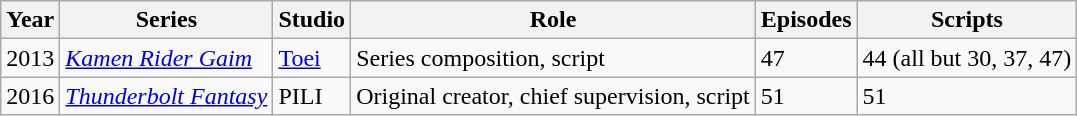<table class="wikitable sortable">
<tr>
<th>Year</th>
<th>Series</th>
<th>Studio</th>
<th>Role</th>
<th>Episodes</th>
<th>Scripts</th>
</tr>
<tr>
<td>2013</td>
<td><em><a href='#'>Kamen Rider Gaim</a></em></td>
<td><a href='#'>Toei</a></td>
<td>Series composition, script</td>
<td>47</td>
<td>44 (all but 30, 37, 47)</td>
</tr>
<tr>
<td>2016</td>
<td><em><a href='#'>Thunderbolt Fantasy</a></em></td>
<td>PILI</td>
<td>Original creator, chief supervision, script</td>
<td>51</td>
<td>51</td>
</tr>
</table>
